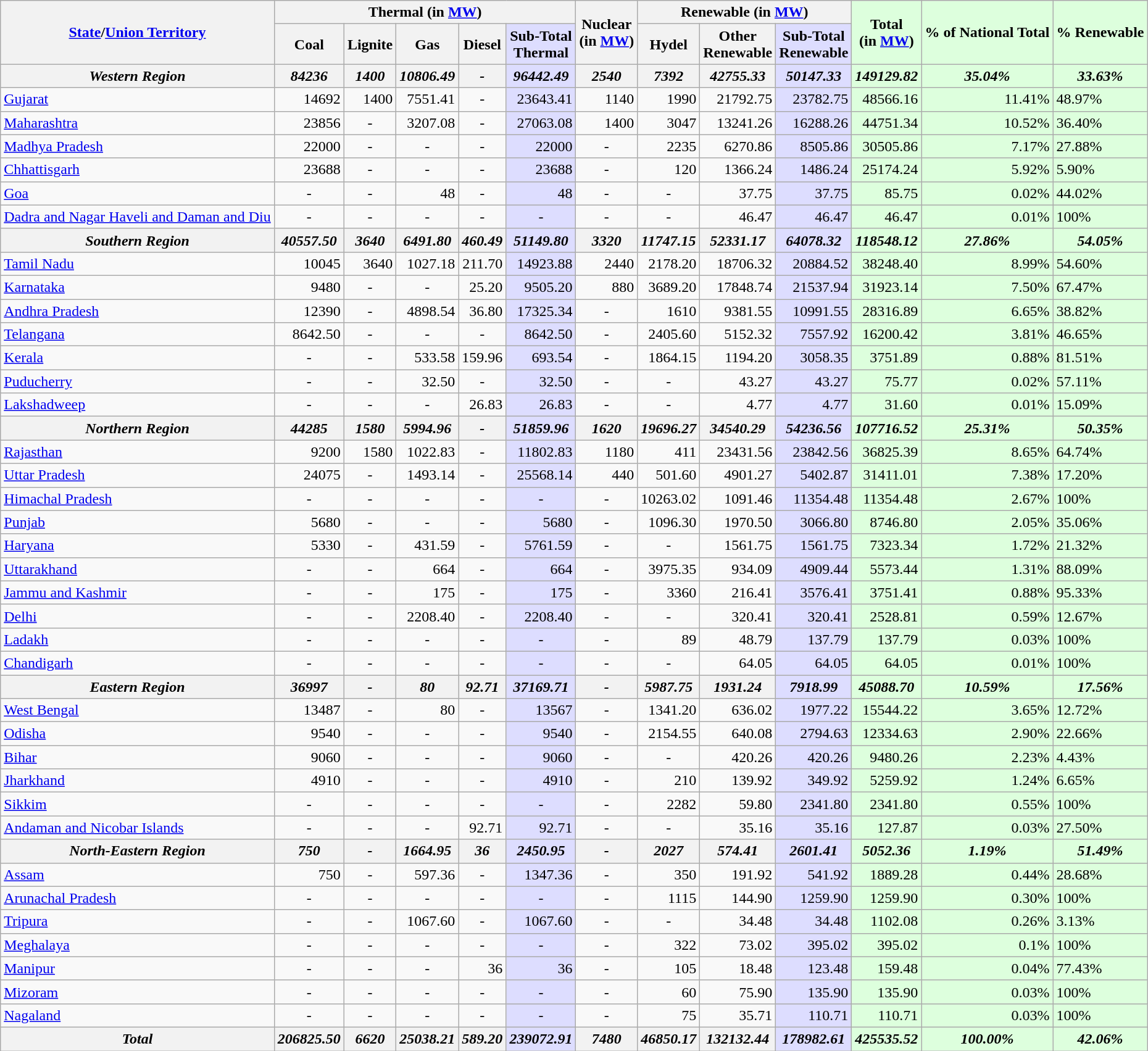<table class="wikitable sortable">
<tr>
<th rowspan="2"><a href='#'>State</a>/<a href='#'>Union Territory</a></th>
<th ! colspan="5">Thermal (in <a href='#'>MW</a>)</th>
<th ! rowspan="2">Nuclear<br>(in <a href='#'>MW</a>)</th>
<th ! colspan="3">Renewable (in <a href='#'>MW</a>)</th>
<th ! rowspan="2" style="background-color: #dfd;">Total<br>(in <a href='#'>MW</a>)</th>
<th ! rowspan="2" style="background-color: #dfd;">% of National Total</th>
<th ! rowspan="2" style="background-color: #dfd;">% Renewable</th>
</tr>
<tr>
<th>Coal</th>
<th>Lignite</th>
<th>Gas</th>
<th>Diesel</th>
<th style="background-color: #ddf;">Sub-Total<br>Thermal</th>
<th>Hydel</th>
<th>Other<br>Renewable</th>
<th style="background-color: #ddf;">Sub-Total<br>Renewable</th>
</tr>
<tr>
<th><em>Western Region</em></th>
<th><em>84236</em></th>
<th><em>1400</em></th>
<th><em>10806.49</em></th>
<th><em>-</em></th>
<th style="background-color: #ddf;"><em>96442.49</em></th>
<th><em>2540</em></th>
<th><em>7392</em></th>
<th><em>42755.33</em></th>
<th style="background-color: #ddf;"><em>50147.33</em></th>
<th style="background-color: #dfd;"><em>149129.82</em></th>
<th style="background-color: #dfd;"><em>35.04%</em></th>
<th style="background-color: #dfd;"><em>33.63%</em></th>
</tr>
<tr>
<td><a href='#'>Gujarat</a></td>
<td align="right">14692</td>
<td align="right">1400</td>
<td align="right">7551.41</td>
<td align="center">-</td>
<td style="background-color: #ddf;" align="right">23643.41</td>
<td align="right">1140</td>
<td align="right">1990</td>
<td align="right">21792.75</td>
<td style="background-color: #ddf;" align="right">23782.75</td>
<td style="background-color: #dfd;" align="right">48566.16</td>
<td style="background-color: #dfd;" align="right">11.41%</td>
<td style="background-color: #dfd;">48.97%</td>
</tr>
<tr>
<td><a href='#'>Maharashtra</a></td>
<td align="right">23856</td>
<td align="center">-</td>
<td align="right">3207.08</td>
<td align="center">-</td>
<td style="background-color: #ddf;" align="right">27063.08</td>
<td align="right">1400</td>
<td align="right">3047</td>
<td align="right">13241.26</td>
<td style="background-color: #ddf;" align="right">16288.26</td>
<td style="background-color: #dfd;" align="right">44751.34</td>
<td style="background-color: #dfd;" align="right">10.52%</td>
<td style="background-color: #dfd;">36.40%</td>
</tr>
<tr>
<td><a href='#'>Madhya Pradesh</a></td>
<td align="right">22000</td>
<td align="center">-</td>
<td align="center">-</td>
<td align="center">-</td>
<td style="background-color: #ddf;" align="right">22000</td>
<td align="center">-</td>
<td align="right">2235</td>
<td align="right">6270.86</td>
<td style="background-color: #ddf;" align="right">8505.86</td>
<td style="background-color: #dfd;" align="right">30505.86</td>
<td style="background-color: #dfd;" align="right">7.17%</td>
<td style="background-color: #dfd;">27.88%</td>
</tr>
<tr>
<td><a href='#'>Chhattisgarh</a></td>
<td align="right">23688</td>
<td align="center">-</td>
<td align="center">-</td>
<td align="center">-</td>
<td style="background-color: #ddf;" align="right">23688</td>
<td align="center">-</td>
<td align="right">120</td>
<td align="right">1366.24</td>
<td style="background-color: #ddf;" align="right">1486.24</td>
<td style="background-color: #dfd;" align="right">25174.24</td>
<td style="background-color: #dfd;" align="right">5.92%</td>
<td style="background-color: #dfd;">5.90%</td>
</tr>
<tr>
<td><a href='#'>Goa</a></td>
<td align="center">-</td>
<td align="center">-</td>
<td align="right">48</td>
<td align="center">-</td>
<td style="background-color: #ddf;" align="right">48</td>
<td align="center">-</td>
<td align="center">-</td>
<td align="right">37.75</td>
<td style="background-color: #ddf;" align="right">37.75</td>
<td style="background-color: #dfd;" align="right">85.75</td>
<td style="background-color: #dfd;" align="right">0.02%</td>
<td style="background-color: #dfd;">44.02%</td>
</tr>
<tr>
<td><a href='#'>Dadra and Nagar Haveli and Daman and Diu</a></td>
<td align="center">-</td>
<td align="center">-</td>
<td align="center">-</td>
<td align="center">-</td>
<td style="background-color: #ddf;" align="center">-</td>
<td align="center">-</td>
<td align="center">-</td>
<td align="right">46.47</td>
<td style="background-color: #ddf;" align="right">46.47</td>
<td style="background-color: #dfd;" align="right">46.47</td>
<td style="background-color: #dfd;" align="right">0.01%</td>
<td style="background-color: #dfd;">100%</td>
</tr>
<tr>
<th><em>Southern Region</em></th>
<th><em>40557.50</em></th>
<th><em>3640</em></th>
<th><em>6491.80</em></th>
<th><em>460.49</em></th>
<th style="background-color: #ddf;"><em>51149.80</em></th>
<th><em>3320</em></th>
<th><em>11747.15</em></th>
<th><em>52331.17</em></th>
<th style="background-color: #ddf;"><em>64078.32</em></th>
<th style="background-color: #dfd;"><em>118548.12</em></th>
<th style="background-color: #dfd;"><em>27.86%</em></th>
<th style="background-color: #dfd;"><em>54.05%</em></th>
</tr>
<tr>
<td><a href='#'>Tamil Nadu</a></td>
<td align="right">10045</td>
<td align="right">3640</td>
<td align="right">1027.18</td>
<td align="right">211.70</td>
<td style="background-color: #ddf;" align="right">14923.88</td>
<td align="right">2440</td>
<td align="right">2178.20</td>
<td align="right">18706.32</td>
<td style="background-color: #ddf;" align="right">20884.52</td>
<td style="background-color: #dfd;" align="right">38248.40</td>
<td style="background-color: #dfd;" align="right">8.99%</td>
<td style="background-color: #dfd;">54.60%</td>
</tr>
<tr>
<td><a href='#'>Karnataka</a></td>
<td align="right">9480</td>
<td align="center">-</td>
<td align="center">-</td>
<td align="right">25.20</td>
<td style="background-color: #ddf;" align="right">9505.20</td>
<td align="right">880</td>
<td align="right">3689.20</td>
<td align="right">17848.74</td>
<td style="background-color: #ddf;" align="right">21537.94</td>
<td style="background-color: #dfd;" align="right">31923.14</td>
<td style="background-color: #dfd;" align="right">7.50%</td>
<td style="background-color: #dfd;">67.47%</td>
</tr>
<tr>
<td><a href='#'>Andhra Pradesh</a></td>
<td align="right">12390</td>
<td align="center">-</td>
<td align="right">4898.54</td>
<td align="right">36.80</td>
<td style="background-color: #ddf;" align="right">17325.34</td>
<td align="center">-</td>
<td align="right">1610</td>
<td align="right">9381.55</td>
<td style="background-color: #ddf;" align="right">10991.55</td>
<td style="background-color: #dfd;" align="right">28316.89</td>
<td style="background-color: #dfd;" align="right">6.65%</td>
<td style="background-color: #dfd;">38.82%</td>
</tr>
<tr>
<td><a href='#'>Telangana</a></td>
<td align="right">8642.50</td>
<td align="center">-</td>
<td align="center">-</td>
<td align="center">-</td>
<td style="background-color: #ddf;" align="right">8642.50</td>
<td align="center">-</td>
<td align="right">2405.60</td>
<td align="right">5152.32</td>
<td style="background-color: #ddf;" align="right">7557.92</td>
<td style="background-color: #dfd;" align="right">16200.42</td>
<td style="background-color: #dfd;" align="right">3.81%</td>
<td style="background-color: #dfd;">46.65%</td>
</tr>
<tr>
<td><a href='#'>Kerala</a></td>
<td align="center">-</td>
<td align="center">-</td>
<td align="right">533.58</td>
<td align="right">159.96</td>
<td style="background-color: #ddf;" align="right">693.54</td>
<td align="center">-</td>
<td align="right">1864.15</td>
<td align="right">1194.20</td>
<td style="background-color: #ddf;" align="right">3058.35</td>
<td style="background-color: #dfd;" align="right">3751.89</td>
<td style="background-color: #dfd;" align="right">0.88%</td>
<td style="background-color: #dfd;">81.51%</td>
</tr>
<tr>
<td><a href='#'>Puducherry</a></td>
<td align="center">-</td>
<td align="center">-</td>
<td align="right">32.50</td>
<td align="center">-</td>
<td style="background-color: #ddf;" align="right">32.50</td>
<td align="center">-</td>
<td align="center">-</td>
<td align="right">43.27</td>
<td style="background-color: #ddf;" align="right">43.27</td>
<td style="background-color: #dfd;" align="right">75.77</td>
<td style="background-color: #dfd;" align="right">0.02%</td>
<td style="background-color: #dfd;">57.11%</td>
</tr>
<tr>
<td><a href='#'>Lakshadweep</a></td>
<td align="center">-</td>
<td align="center">-</td>
<td align="center">-</td>
<td align="right">26.83</td>
<td style="background-color: #ddf;" align="right">26.83</td>
<td align="center">-</td>
<td align="center">-</td>
<td align="right">4.77</td>
<td style="background-color: #ddf;" align="right">4.77</td>
<td style="background-color: #dfd;" align="right">31.60</td>
<td style="background-color: #dfd;" align="right">0.01%</td>
<td style="background-color: #dfd;">15.09%</td>
</tr>
<tr>
<th><em>Northern Region</em></th>
<th><em>44285</em></th>
<th><em>1580</em></th>
<th><em>5994.96</em></th>
<th><em>-</em></th>
<th style="background-color: #ddf;"><em>51859.96</em></th>
<th><em>1620</em></th>
<th><em>19696.27</em></th>
<th><em>34540.29</em></th>
<th style="background-color: #ddf;"><em>54236.56</em></th>
<th style="background-color: #dfd;"><em>107716.52</em></th>
<th style="background-color: #dfd;"><em>25.31%</em></th>
<th style="background-color: #dfd;"><em>50.35%</em></th>
</tr>
<tr>
<td><a href='#'>Rajasthan</a></td>
<td align="right">9200</td>
<td align="right">1580</td>
<td align="right">1022.83</td>
<td align="center">-</td>
<td style="background-color: #ddf;" align="right">11802.83</td>
<td align="right">1180</td>
<td align="right">411</td>
<td align="right">23431.56</td>
<td style="background-color: #ddf;" align="right">23842.56</td>
<td style="background-color: #dfd;" align="right">36825.39</td>
<td style="background-color: #dfd;" align="right">8.65%</td>
<td style="background-color: #dfd;">64.74%</td>
</tr>
<tr>
<td><a href='#'>Uttar Pradesh</a></td>
<td align="right">24075</td>
<td align="center">-</td>
<td align="right">1493.14</td>
<td align="center">-</td>
<td style="background-color: #ddf;" align="right">25568.14</td>
<td align="right">440</td>
<td align="right">501.60</td>
<td align="right">4901.27</td>
<td style="background-color: #ddf;" align="right">5402.87</td>
<td style="background-color: #dfd;" align="right">31411.01</td>
<td style="background-color: #dfd;" align="right">7.38%</td>
<td style="background-color: #dfd;">17.20%</td>
</tr>
<tr>
<td><a href='#'>Himachal Pradesh</a></td>
<td align="center">-</td>
<td align="center">-</td>
<td align="center">-</td>
<td align="center">-</td>
<td style="background-color: #ddf;" align="center">-</td>
<td align="center">-</td>
<td align="right">10263.02</td>
<td align="right">1091.46</td>
<td style="background-color: #ddf;" align="right">11354.48</td>
<td style="background-color: #dfd;" align="right">11354.48</td>
<td style="background-color: #dfd;" align="right">2.67%</td>
<td style="background-color: #dfd;">100%</td>
</tr>
<tr>
<td><a href='#'>Punjab</a></td>
<td align="right">5680</td>
<td align="center">-</td>
<td align="center">-</td>
<td align="center">-</td>
<td style="background-color: #ddf;" align="right">5680</td>
<td align="center">-</td>
<td align="right">1096.30</td>
<td align="right">1970.50</td>
<td style="background-color: #ddf;" align="right">3066.80</td>
<td style="background-color: #dfd;" align="right">8746.80</td>
<td style="background-color: #dfd;" align="right">2.05%</td>
<td style="background-color: #dfd;">35.06%</td>
</tr>
<tr>
<td><a href='#'>Haryana</a></td>
<td align="right">5330</td>
<td align="center">-</td>
<td align="right">431.59</td>
<td align="center">-</td>
<td style="background-color: #ddf;" align="right">5761.59</td>
<td align="center">-</td>
<td align="center">-</td>
<td align="right">1561.75</td>
<td style="background-color: #ddf;" align="right">1561.75</td>
<td style="background-color: #dfd;" align="right">7323.34</td>
<td style="background-color: #dfd;" align="right">1.72%</td>
<td style="background-color: #dfd;">21.32%</td>
</tr>
<tr>
<td><a href='#'>Uttarakhand</a></td>
<td align="center">-</td>
<td align="center">-</td>
<td align="right">664</td>
<td align="center">-</td>
<td style="background-color: #ddf;" align="right">664</td>
<td align="center">-</td>
<td align="right">3975.35</td>
<td align="right">934.09</td>
<td style="background-color: #ddf;" align="right">4909.44</td>
<td style="background-color: #dfd;" align="right">5573.44</td>
<td style="background-color: #dfd;" align="right">1.31%</td>
<td style="background-color: #dfd;">88.09%</td>
</tr>
<tr>
<td><a href='#'>Jammu and Kashmir</a></td>
<td align="center">-</td>
<td align="center">-</td>
<td align="right">175</td>
<td align="center">-</td>
<td style="background-color: #ddf;" align="right">175</td>
<td align="center">-</td>
<td align="right">3360</td>
<td align="right">216.41</td>
<td style="background-color: #ddf;" align="right">3576.41</td>
<td style="background-color: #dfd;" align="right">3751.41</td>
<td style="background-color: #dfd;" align="right">0.88%</td>
<td style="background-color: #dfd;">95.33%</td>
</tr>
<tr>
<td><a href='#'>Delhi</a></td>
<td align="center">-</td>
<td align="center">-</td>
<td align="right">2208.40</td>
<td align="center">-</td>
<td style="background-color: #ddf;" align="right">2208.40</td>
<td align="center">-</td>
<td align="center">-</td>
<td align="right">320.41</td>
<td style="background-color: #ddf;" align="right">320.41</td>
<td style="background-color: #dfd;" align="right">2528.81</td>
<td style="background-color: #dfd;" align="right">0.59%</td>
<td style="background-color: #dfd;">12.67%</td>
</tr>
<tr>
<td><a href='#'>Ladakh</a></td>
<td align="center">-</td>
<td align="center">-</td>
<td align="center">-</td>
<td align="center">-</td>
<td style="background-color: #ddf;" align="center">-</td>
<td align="center">-</td>
<td align="right">89</td>
<td align="right">48.79</td>
<td style="background-color: #ddf;" align="right">137.79</td>
<td style="background-color: #dfd;" align="right">137.79</td>
<td style="background-color: #dfd;" align="right">0.03%</td>
<td style="background-color: #dfd;">100%</td>
</tr>
<tr>
<td><a href='#'>Chandigarh</a></td>
<td align="center">-</td>
<td align="center">-</td>
<td align="center">-</td>
<td align="center">-</td>
<td style="background-color: #ddf;" align="center">-</td>
<td align="center">-</td>
<td align="center">-</td>
<td align="right">64.05</td>
<td style="background-color: #ddf;" align="right">64.05</td>
<td style="background-color: #dfd;" align="right">64.05</td>
<td style="background-color: #dfd;" align="right">0.01%</td>
<td style="background-color: #dfd;">100%</td>
</tr>
<tr>
<th><em>Eastern Region</em></th>
<th><em>36997</em></th>
<th><em>-</em></th>
<th><em>80</em></th>
<th><em>92.71</em></th>
<th style="background-color: #ddf;"><em>37169.71</em></th>
<th><em>-</em></th>
<th><em>5987.75</em></th>
<th><em>1931.24</em></th>
<th style="background-color: #ddf;"><em>7918.99</em></th>
<th style="background-color: #dfd;"><em>45088.70</em></th>
<th style="background-color: #dfd;"><em>10.59%</em></th>
<th style="background-color: #dfd;"><em>17.56%</em></th>
</tr>
<tr>
<td><a href='#'>West Bengal</a></td>
<td align="right">13487</td>
<td align="center">-</td>
<td align="right">80</td>
<td align="center">-</td>
<td style="background-color: #ddf;" align="right">13567</td>
<td align="center">-</td>
<td align="right">1341.20</td>
<td align="right">636.02</td>
<td style="background-color: #ddf;" align="right">1977.22</td>
<td style="background-color: #dfd;" align="right">15544.22</td>
<td style="background-color: #dfd;" align="right">3.65%</td>
<td style="background-color: #dfd;">12.72%</td>
</tr>
<tr>
<td><a href='#'>Odisha</a></td>
<td align="right">9540</td>
<td align="center">-</td>
<td align="center">-</td>
<td align="center">-</td>
<td style="background-color: #ddf;" align="right">9540</td>
<td align="center">-</td>
<td align="right">2154.55</td>
<td align="right">640.08</td>
<td style="background-color: #ddf;" align="right">2794.63</td>
<td style="background-color: #dfd;" align="right">12334.63</td>
<td style="background-color: #dfd;" align="right">2.90%</td>
<td style="background-color: #dfd;">22.66%</td>
</tr>
<tr>
<td><a href='#'>Bihar</a></td>
<td align="right">9060</td>
<td align="center">-</td>
<td align="center">-</td>
<td align="center">-</td>
<td style="background-color: #ddf;" align="right">9060</td>
<td align="center">-</td>
<td align="center">-</td>
<td align="right">420.26</td>
<td style="background-color: #ddf;" align="right">420.26</td>
<td style="background-color: #dfd;" align="right">9480.26</td>
<td style="background-color: #dfd;" align="right">2.23%</td>
<td style="background-color: #dfd;">4.43%</td>
</tr>
<tr>
<td><a href='#'>Jharkhand</a></td>
<td align="right">4910</td>
<td align="center">-</td>
<td align="center">-</td>
<td align="center">-</td>
<td style="background-color: #ddf;" align="right">4910</td>
<td align="center">-</td>
<td align="right">210</td>
<td align="right">139.92</td>
<td style="background-color: #ddf;" align="right">349.92</td>
<td style="background-color: #dfd;" align="right">5259.92</td>
<td style="background-color: #dfd;" align="right">1.24%</td>
<td style="background-color: #dfd;">6.65%</td>
</tr>
<tr>
<td><a href='#'>Sikkim</a></td>
<td align="center">-</td>
<td align="center">-</td>
<td align="center">-</td>
<td align="center">-</td>
<td style="background-color: #ddf;" align="center">-</td>
<td align="center">-</td>
<td align="right">2282</td>
<td align="right">59.80</td>
<td style="background-color: #ddf;" align="right">2341.80</td>
<td style="background-color: #dfd;" align="right">2341.80</td>
<td style="background-color: #dfd;" align="right">0.55%</td>
<td style="background-color: #dfd;">100%</td>
</tr>
<tr>
<td><a href='#'>Andaman and Nicobar Islands</a></td>
<td align="center">-</td>
<td align="center">-</td>
<td align="center">-</td>
<td align="right">92.71</td>
<td style="background-color: #ddf;" align="right">92.71</td>
<td align="center">-</td>
<td align="center">-</td>
<td align="right">35.16</td>
<td style="background-color: #ddf;" align="right">35.16</td>
<td style="background-color: #dfd;" align="right">127.87</td>
<td style="background-color: #dfd;" align="right">0.03%</td>
<td style="background-color: #dfd;">27.50%</td>
</tr>
<tr>
<th><em>North-Eastern Region</em></th>
<th><em>750</em></th>
<th><em>-</em></th>
<th><em>1664.95</em></th>
<th><em>36</em></th>
<th style="background-color: #ddf;"><em>2450.95</em></th>
<th><em>-</em></th>
<th><em>2027</em></th>
<th><em>574.41</em></th>
<th style="background-color: #ddf;"><em>2601.41</em></th>
<th style="background-color: #dfd;"><em>5052.36</em></th>
<th style="background-color: #dfd;"><em>1.19%</em></th>
<th style="background-color: #dfd;"><em>51.49%</em></th>
</tr>
<tr>
<td><a href='#'>Assam</a></td>
<td align="right">750</td>
<td align="center">-</td>
<td align="right">597.36</td>
<td align="center">-</td>
<td style="background-color: #ddf;" align="right">1347.36</td>
<td align="center">-</td>
<td align="right">350</td>
<td align="right">191.92</td>
<td style="background-color: #ddf;" align="right">541.92</td>
<td style="background-color: #dfd;" align="right">1889.28</td>
<td style="background-color: #dfd;" align="right">0.44%</td>
<td style="background-color: #dfd;">28.68%</td>
</tr>
<tr>
<td><a href='#'>Arunachal Pradesh</a></td>
<td align="center">-</td>
<td align="center">-</td>
<td align="center">-</td>
<td align="center">-</td>
<td style="background-color: #ddf;" align="center">-</td>
<td align="center">-</td>
<td align="right">1115</td>
<td align="right">144.90</td>
<td style="background-color: #ddf;" align="right">1259.90</td>
<td style="background-color: #dfd;" align="right">1259.90</td>
<td style="background-color: #dfd;" align="right">0.30%</td>
<td style="background-color: #dfd;">100%</td>
</tr>
<tr>
<td><a href='#'>Tripura</a></td>
<td align="center">-</td>
<td align="center">-</td>
<td align="right">1067.60</td>
<td align="center">-</td>
<td style="background-color: #ddf;" align="right">1067.60</td>
<td align="center">-</td>
<td align="center">-</td>
<td align="right">34.48</td>
<td style="background-color: #ddf;" align="right">34.48</td>
<td style="background-color: #dfd;" align="right">1102.08</td>
<td style="background-color: #dfd;" align="right">0.26%</td>
<td style="background-color: #dfd;">3.13%</td>
</tr>
<tr>
<td><a href='#'>Meghalaya</a></td>
<td align="center">-</td>
<td align="center">-</td>
<td align="center">-</td>
<td align="center">-</td>
<td style="background-color: #ddf;" align="center">-</td>
<td align="center">-</td>
<td align="right">322</td>
<td align="right">73.02</td>
<td style="background-color: #ddf;" align="right">395.02</td>
<td style="background-color: #dfd;" align="right">395.02</td>
<td style="background-color: #dfd;" align="right">0.1%</td>
<td style="background-color: #dfd;">100%</td>
</tr>
<tr>
<td><a href='#'>Manipur</a></td>
<td align="center">-</td>
<td align="center">-</td>
<td align="center">-</td>
<td align="right">36</td>
<td style="background-color: #ddf;" align="right">36</td>
<td align="center">-</td>
<td align="right">105</td>
<td align="right">18.48</td>
<td style="background-color: #ddf;" align="right">123.48</td>
<td style="background-color: #dfd;" align="right">159.48</td>
<td style="background-color: #dfd;" align="right">0.04%</td>
<td style="background-color: #dfd;">77.43%</td>
</tr>
<tr>
<td><a href='#'>Mizoram</a></td>
<td align="center">-</td>
<td align="center">-</td>
<td align="center">-</td>
<td align="center">-</td>
<td style="background-color: #ddf;" align="center">-</td>
<td align="center">-</td>
<td align="right">60</td>
<td align="right">75.90</td>
<td style="background-color: #ddf;" align="right">135.90</td>
<td style="background-color: #dfd;" align="right">135.90</td>
<td style="background-color: #dfd;" align="right">0.03%</td>
<td style="background-color: #dfd;">100%</td>
</tr>
<tr>
<td><a href='#'>Nagaland</a></td>
<td align="center">-</td>
<td align="center">-</td>
<td align="center">-</td>
<td align="center">-</td>
<td style="background-color: #ddf;" align="center">-</td>
<td align="center">-</td>
<td align="right">75</td>
<td align="right">35.71</td>
<td style="background-color: #ddf;" align="right">110.71</td>
<td style="background-color: #dfd;" align="right">110.71</td>
<td style="background-color: #dfd;" align="right">0.03%</td>
<td style="background-color: #dfd;">100%</td>
</tr>
<tr>
<th><em>Total</em></th>
<th><em>206825.50</em></th>
<th><em>6620</em></th>
<th><em>25038.21</em></th>
<th><em>589.20</em></th>
<th style="background-color: #ddf;"><em>239072.91</em></th>
<th><em>7480</em></th>
<th><em>46850.17</em></th>
<th><em>132132.44</em></th>
<th style="background-color: #ddf;"><em>178982.61</em></th>
<th style="background-color: #dfd;"><em>425535.52</em></th>
<th style="background-color: #dfd;"><em>100.00%</em></th>
<th style="background-color: #dfd;"><em>42.06%</em></th>
</tr>
</table>
